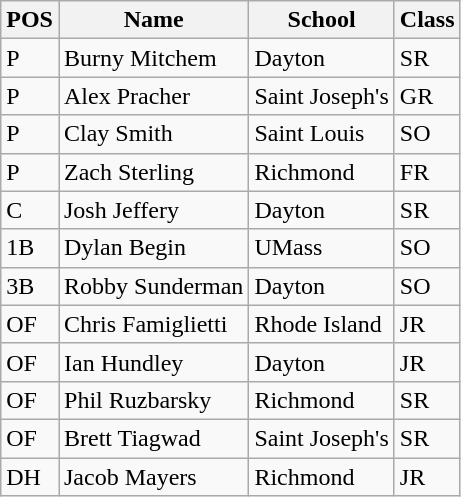<table class=wikitable>
<tr>
<th>POS</th>
<th>Name</th>
<th>School</th>
<th>Class</th>
</tr>
<tr>
<td>P</td>
<td>Burny Mitchem</td>
<td>Dayton</td>
<td>SR</td>
</tr>
<tr>
<td>P</td>
<td>Alex Pracher</td>
<td>Saint Joseph's</td>
<td>GR</td>
</tr>
<tr>
<td>P</td>
<td>Clay Smith</td>
<td>Saint Louis</td>
<td>SO</td>
</tr>
<tr>
<td>P</td>
<td>Zach Sterling</td>
<td>Richmond</td>
<td>FR</td>
</tr>
<tr>
<td>C</td>
<td>Josh Jeffery</td>
<td>Dayton</td>
<td>SR</td>
</tr>
<tr>
<td>1B</td>
<td>Dylan Begin</td>
<td>UMass</td>
<td>SO</td>
</tr>
<tr>
<td>3B</td>
<td>Robby Sunderman</td>
<td>Dayton</td>
<td>SO</td>
</tr>
<tr>
<td>OF</td>
<td>Chris Famiglietti</td>
<td>Rhode Island</td>
<td>JR</td>
</tr>
<tr>
<td>OF</td>
<td>Ian Hundley</td>
<td>Dayton</td>
<td>JR</td>
</tr>
<tr>
<td>OF</td>
<td>Phil Ruzbarsky</td>
<td>Richmond</td>
<td>SR</td>
</tr>
<tr>
<td>OF</td>
<td>Brett Tiagwad</td>
<td>Saint Joseph's</td>
<td>SR</td>
</tr>
<tr>
<td>DH</td>
<td>Jacob Mayers</td>
<td>Richmond</td>
<td>JR</td>
</tr>
</table>
